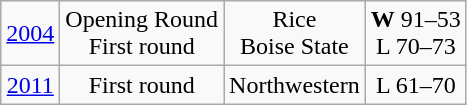<table class="wikitable" style="text-align:center">
<tr align="center">
<td><a href='#'>2004</a></td>
<td>Opening Round<br>First round</td>
<td>Rice<br>Boise State</td>
<td><strong>W</strong> 91–53<br>L 70–73</td>
</tr>
<tr align="center">
<td><a href='#'>2011</a></td>
<td>First round</td>
<td>Northwestern</td>
<td>L 61–70</td>
</tr>
</table>
